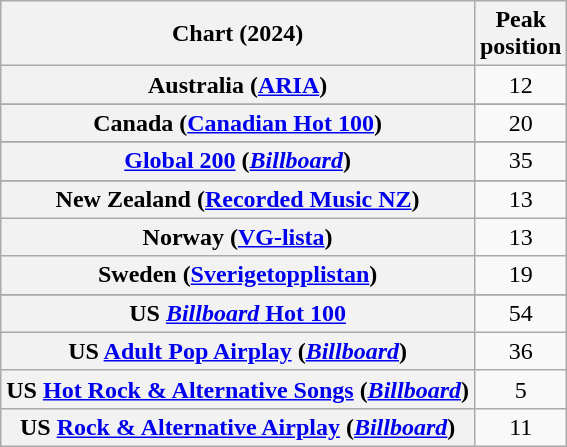<table class="wikitable sortable plainrowheaders" style="text-align:center">
<tr>
<th scope="col">Chart (2024)</th>
<th scope="col">Peak<br>position</th>
</tr>
<tr>
<th scope="row">Australia (<a href='#'>ARIA</a>)</th>
<td>12</td>
</tr>
<tr>
</tr>
<tr>
</tr>
<tr>
<th scope="row">Canada (<a href='#'>Canadian Hot 100</a>)</th>
<td>20</td>
</tr>
<tr>
</tr>
<tr>
<th scope="row"><a href='#'>Global 200</a> (<em><a href='#'>Billboard</a></em>)</th>
<td>35</td>
</tr>
<tr>
</tr>
<tr>
</tr>
<tr>
</tr>
<tr>
<th scope="row">New Zealand (<a href='#'>Recorded Music NZ</a>)</th>
<td>13</td>
</tr>
<tr>
<th scope="row">Norway (<a href='#'>VG-lista</a>)</th>
<td>13</td>
</tr>
<tr>
<th scope="row">Sweden (<a href='#'>Sverigetopplistan</a>)</th>
<td>19</td>
</tr>
<tr>
</tr>
<tr>
</tr>
<tr>
<th scope="row">US <a href='#'><em>Billboard</em> Hot 100</a></th>
<td>54</td>
</tr>
<tr>
<th scope="row">US <a href='#'>Adult Pop Airplay</a> (<em><a href='#'>Billboard</a></em>)</th>
<td>36</td>
</tr>
<tr>
<th scope="row">US <a href='#'>Hot Rock & Alternative Songs</a> (<em><a href='#'>Billboard</a></em>)</th>
<td>5</td>
</tr>
<tr>
<th scope="row">US <a href='#'>Rock & Alternative Airplay</a> (<em><a href='#'>Billboard</a></em>)</th>
<td>11</td>
</tr>
</table>
